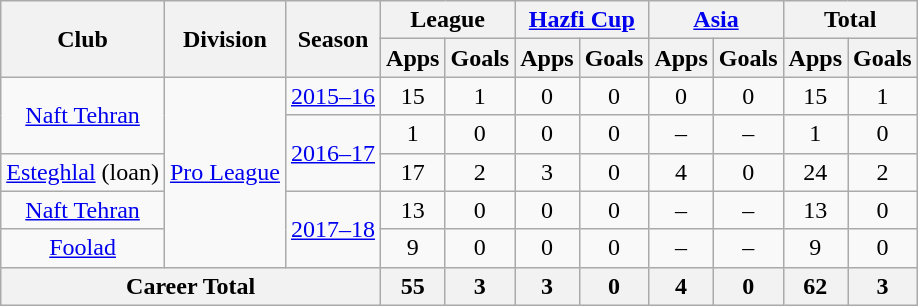<table class="wikitable" style="text-align: center;">
<tr>
<th rowspan="2">Club</th>
<th rowspan="2">Division</th>
<th rowspan="2">Season</th>
<th colspan="2">League</th>
<th colspan="2"><a href='#'>Hazfi Cup</a></th>
<th colspan="2"><a href='#'>Asia</a></th>
<th colspan="2">Total</th>
</tr>
<tr>
<th>Apps</th>
<th>Goals</th>
<th>Apps</th>
<th>Goals</th>
<th>Apps</th>
<th>Goals</th>
<th>Apps</th>
<th>Goals</th>
</tr>
<tr>
<td rowspan="2"><a href='#'>Naft Tehran</a></td>
<td rowspan="5"><a href='#'>Pro League</a></td>
<td><a href='#'>2015–16</a></td>
<td>15</td>
<td>1</td>
<td>0</td>
<td>0</td>
<td>0</td>
<td>0</td>
<td>15</td>
<td>1</td>
</tr>
<tr>
<td rowspan="2"><a href='#'>2016–17</a></td>
<td>1</td>
<td>0</td>
<td>0</td>
<td>0</td>
<td>–</td>
<td>–</td>
<td>1</td>
<td>0</td>
</tr>
<tr>
<td rowspan="1"><a href='#'>Esteghlal</a> (loan)</td>
<td>17</td>
<td>2</td>
<td>3</td>
<td>0</td>
<td>4</td>
<td>0</td>
<td>24</td>
<td>2</td>
</tr>
<tr>
<td rowspan="1"><a href='#'>Naft Tehran</a></td>
<td rowspan="2"><a href='#'>2017–18</a></td>
<td>13</td>
<td>0</td>
<td>0</td>
<td>0</td>
<td>–</td>
<td>–</td>
<td>13</td>
<td>0</td>
</tr>
<tr>
<td rowspan="1"><a href='#'>Foolad</a></td>
<td>9</td>
<td>0</td>
<td>0</td>
<td>0</td>
<td>–</td>
<td>–</td>
<td>9</td>
<td>0</td>
</tr>
<tr>
<th colspan=3>Career Total</th>
<th>55</th>
<th>3</th>
<th>3</th>
<th>0</th>
<th>4</th>
<th>0</th>
<th>62</th>
<th>3</th>
</tr>
</table>
